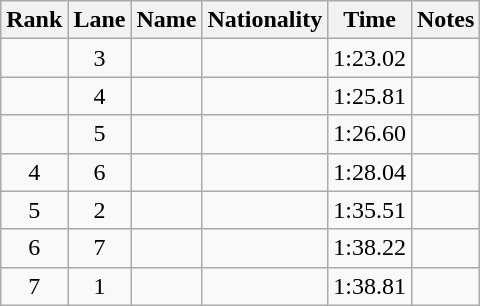<table class="wikitable sortable" style="text-align:center">
<tr>
<th>Rank</th>
<th>Lane</th>
<th>Name</th>
<th>Nationality</th>
<th>Time</th>
<th>Notes</th>
</tr>
<tr>
<td></td>
<td>3</td>
<td align=left></td>
<td align=left></td>
<td>1:23.02</td>
<td><strong></strong></td>
</tr>
<tr>
<td></td>
<td>4</td>
<td align=left></td>
<td align=left></td>
<td>1:25.81</td>
<td></td>
</tr>
<tr>
<td></td>
<td>5</td>
<td align=left></td>
<td align=left></td>
<td>1:26.60</td>
<td></td>
</tr>
<tr>
<td>4</td>
<td>6</td>
<td align=left></td>
<td align=left></td>
<td>1:28.04</td>
<td></td>
</tr>
<tr>
<td>5</td>
<td>2</td>
<td align=left></td>
<td align=left></td>
<td>1:35.51</td>
<td></td>
</tr>
<tr>
<td>6</td>
<td>7</td>
<td align=left></td>
<td align=left></td>
<td>1:38.22</td>
<td></td>
</tr>
<tr>
<td>7</td>
<td>1</td>
<td align=left></td>
<td align=left></td>
<td>1:38.81</td>
<td></td>
</tr>
</table>
